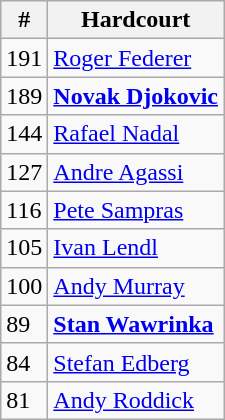<table class=wikitable style="display:inline-table;">
<tr>
<th>#</th>
<th>Hardcourt</th>
</tr>
<tr>
<td>191</td>
<td> <a href='#'>Roger Federer</a></td>
</tr>
<tr>
<td>189</td>
<td> <strong><a href='#'>Novak Djokovic</a></strong></td>
</tr>
<tr>
<td>144</td>
<td> <a href='#'>Rafael Nadal</a></td>
</tr>
<tr>
<td>127</td>
<td> <a href='#'>Andre Agassi</a></td>
</tr>
<tr>
<td>116</td>
<td> <a href='#'>Pete Sampras</a></td>
</tr>
<tr>
<td>105</td>
<td> <a href='#'>Ivan Lendl</a></td>
</tr>
<tr>
<td>100</td>
<td> <a href='#'>Andy Murray</a></td>
</tr>
<tr>
<td>89</td>
<td> <strong><a href='#'>Stan Wawrinka</a></strong></td>
</tr>
<tr>
<td>84</td>
<td> <a href='#'>Stefan Edberg</a></td>
</tr>
<tr>
<td>81</td>
<td> <a href='#'>Andy Roddick</a></td>
</tr>
</table>
